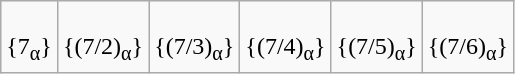<table class=wikitable>
<tr align=center>
<td><br>{7<sub>α</sub>}</td>
<td><br>{(7/2)<sub>α</sub>}</td>
<td><br>{(7/3)<sub>α</sub>}</td>
<td><br>{(7/4)<sub>α</sub>}</td>
<td><br>{(7/5)<sub>α</sub>}</td>
<td><br>{(7/6)<sub>α</sub>}</td>
</tr>
</table>
